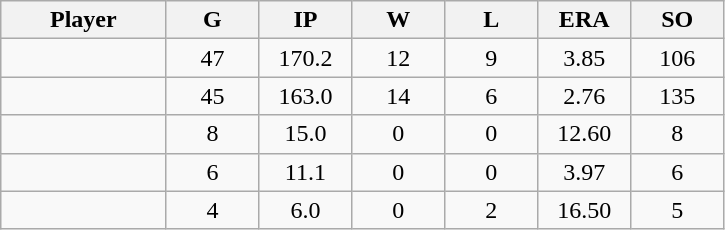<table class="wikitable sortable">
<tr>
<th bgcolor="#DDDDFF" width="16%">Player</th>
<th bgcolor="#DDDDFF" width="9%">G</th>
<th bgcolor="#DDDDFF" width="9%">IP</th>
<th bgcolor="#DDDDFF" width="9%">W</th>
<th bgcolor="#DDDDFF" width="9%">L</th>
<th bgcolor="#DDDDFF" width="9%">ERA</th>
<th bgcolor="#DDDDFF" width="9%">SO</th>
</tr>
<tr align="center">
<td></td>
<td>47</td>
<td>170.2</td>
<td>12</td>
<td>9</td>
<td>3.85</td>
<td>106</td>
</tr>
<tr align="center">
<td></td>
<td>45</td>
<td>163.0</td>
<td>14</td>
<td>6</td>
<td>2.76</td>
<td>135</td>
</tr>
<tr align="center">
<td></td>
<td>8</td>
<td>15.0</td>
<td>0</td>
<td>0</td>
<td>12.60</td>
<td>8</td>
</tr>
<tr align="center">
<td></td>
<td>6</td>
<td>11.1</td>
<td>0</td>
<td>0</td>
<td>3.97</td>
<td>6</td>
</tr>
<tr align="center">
<td></td>
<td>4</td>
<td>6.0</td>
<td>0</td>
<td>2</td>
<td>16.50</td>
<td>5</td>
</tr>
</table>
